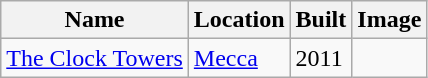<table class="wikitable">
<tr>
<th>Name</th>
<th>Location</th>
<th>Built</th>
<th>Image</th>
</tr>
<tr>
<td><a href='#'>The Clock Towers</a></td>
<td><a href='#'>Mecca</a></td>
<td>2011</td>
<td></td>
</tr>
</table>
